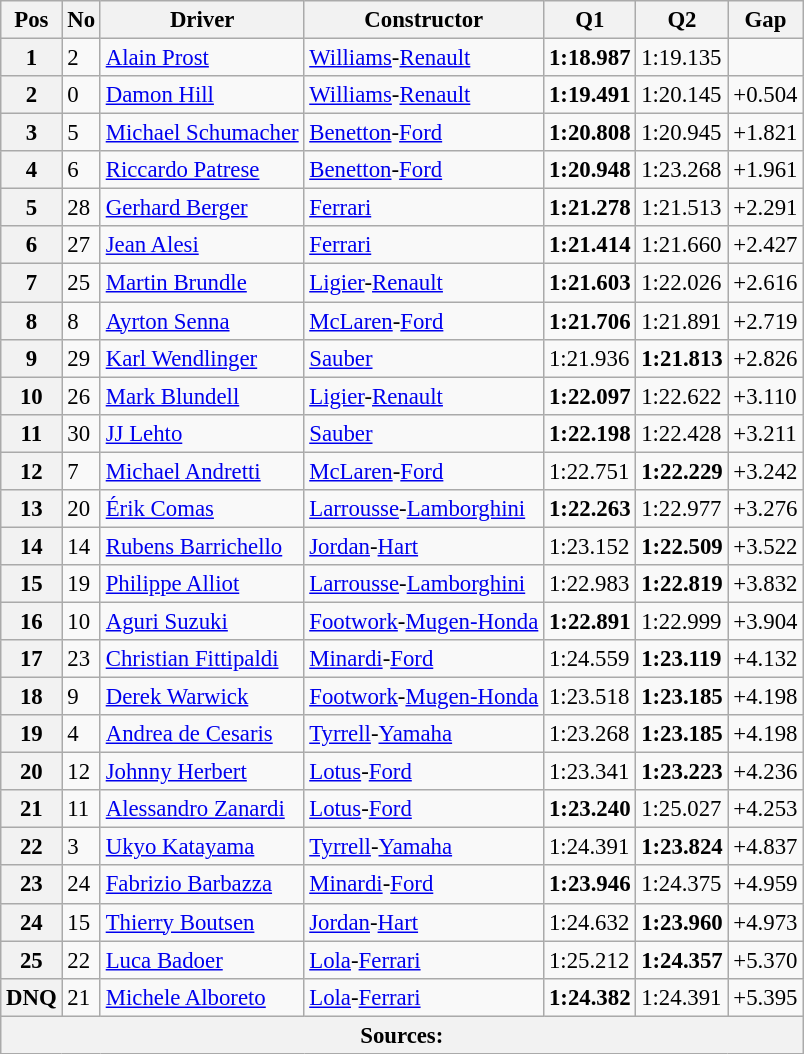<table class="wikitable sortable" style="font-size: 95%;">
<tr>
<th>Pos</th>
<th>No</th>
<th>Driver</th>
<th>Constructor</th>
<th>Q1</th>
<th>Q2</th>
<th>Gap</th>
</tr>
<tr>
<th>1</th>
<td>2</td>
<td> <a href='#'>Alain Prost</a></td>
<td><a href='#'>Williams</a>-<a href='#'>Renault</a></td>
<td><strong>1:18.987</strong></td>
<td>1:19.135</td>
<td></td>
</tr>
<tr>
<th>2</th>
<td>0</td>
<td> <a href='#'>Damon Hill</a></td>
<td><a href='#'>Williams</a>-<a href='#'>Renault</a></td>
<td><strong>1:19.491</strong></td>
<td>1:20.145</td>
<td>+0.504</td>
</tr>
<tr>
<th>3</th>
<td>5</td>
<td> <a href='#'>Michael Schumacher</a></td>
<td><a href='#'>Benetton</a>-<a href='#'>Ford</a></td>
<td><strong>1:20.808</strong></td>
<td>1:20.945</td>
<td>+1.821</td>
</tr>
<tr>
<th>4</th>
<td>6</td>
<td> <a href='#'>Riccardo Patrese</a></td>
<td><a href='#'>Benetton</a>-<a href='#'>Ford</a></td>
<td><strong>1:20.948</strong></td>
<td>1:23.268</td>
<td>+1.961</td>
</tr>
<tr>
<th>5</th>
<td>28</td>
<td> <a href='#'>Gerhard Berger</a></td>
<td><a href='#'>Ferrari</a></td>
<td><strong>1:21.278</strong></td>
<td>1:21.513</td>
<td>+2.291</td>
</tr>
<tr>
<th>6</th>
<td>27</td>
<td> <a href='#'>Jean Alesi</a></td>
<td><a href='#'>Ferrari</a></td>
<td><strong>1:21.414</strong></td>
<td>1:21.660</td>
<td>+2.427</td>
</tr>
<tr>
<th>7</th>
<td>25</td>
<td> <a href='#'>Martin Brundle</a></td>
<td><a href='#'>Ligier</a>-<a href='#'>Renault</a></td>
<td><strong>1:21.603</strong></td>
<td>1:22.026</td>
<td>+2.616</td>
</tr>
<tr>
<th>8</th>
<td>8</td>
<td> <a href='#'>Ayrton Senna</a></td>
<td><a href='#'>McLaren</a>-<a href='#'>Ford</a></td>
<td><strong>1:21.706</strong></td>
<td>1:21.891</td>
<td>+2.719</td>
</tr>
<tr>
<th>9</th>
<td>29</td>
<td> <a href='#'>Karl Wendlinger</a></td>
<td><a href='#'>Sauber</a></td>
<td>1:21.936</td>
<td><strong>1:21.813</strong></td>
<td>+2.826</td>
</tr>
<tr>
<th>10</th>
<td>26</td>
<td> <a href='#'>Mark Blundell</a></td>
<td><a href='#'>Ligier</a>-<a href='#'>Renault</a></td>
<td><strong>1:22.097</strong></td>
<td>1:22.622</td>
<td>+3.110</td>
</tr>
<tr>
<th>11</th>
<td>30</td>
<td> <a href='#'>JJ Lehto</a></td>
<td><a href='#'>Sauber</a></td>
<td><strong>1:22.198</strong></td>
<td>1:22.428</td>
<td>+3.211</td>
</tr>
<tr>
<th>12</th>
<td>7</td>
<td> <a href='#'>Michael Andretti</a></td>
<td><a href='#'>McLaren</a>-<a href='#'>Ford</a></td>
<td>1:22.751</td>
<td><strong>1:22.229</strong></td>
<td>+3.242</td>
</tr>
<tr>
<th>13</th>
<td>20</td>
<td> <a href='#'>Érik Comas</a></td>
<td><a href='#'>Larrousse</a>-<a href='#'>Lamborghini</a></td>
<td><strong>1:22.263</strong></td>
<td>1:22.977</td>
<td>+3.276</td>
</tr>
<tr>
<th>14</th>
<td>14</td>
<td> <a href='#'>Rubens Barrichello</a></td>
<td><a href='#'>Jordan</a>-<a href='#'>Hart</a></td>
<td>1:23.152</td>
<td><strong>1:22.509</strong></td>
<td>+3.522</td>
</tr>
<tr>
<th>15</th>
<td>19</td>
<td> <a href='#'>Philippe Alliot</a></td>
<td><a href='#'>Larrousse</a>-<a href='#'>Lamborghini</a></td>
<td>1:22.983</td>
<td><strong>1:22.819</strong></td>
<td>+3.832</td>
</tr>
<tr>
<th>16</th>
<td>10</td>
<td> <a href='#'>Aguri Suzuki</a></td>
<td><a href='#'>Footwork</a>-<a href='#'>Mugen-Honda</a></td>
<td><strong>1:22.891</strong></td>
<td>1:22.999</td>
<td>+3.904</td>
</tr>
<tr>
<th>17</th>
<td>23</td>
<td> <a href='#'>Christian Fittipaldi</a></td>
<td><a href='#'>Minardi</a>-<a href='#'>Ford</a></td>
<td>1:24.559</td>
<td><strong>1:23.119</strong></td>
<td>+4.132</td>
</tr>
<tr>
<th>18</th>
<td>9</td>
<td> <a href='#'>Derek Warwick</a></td>
<td><a href='#'>Footwork</a>-<a href='#'>Mugen-Honda</a></td>
<td>1:23.518</td>
<td><strong>1:23.185</strong></td>
<td>+4.198</td>
</tr>
<tr>
<th>19</th>
<td>4</td>
<td> <a href='#'>Andrea de Cesaris</a></td>
<td><a href='#'>Tyrrell</a>-<a href='#'>Yamaha</a></td>
<td>1:23.268</td>
<td><strong>1:23.185</strong></td>
<td>+4.198</td>
</tr>
<tr>
<th>20</th>
<td>12</td>
<td> <a href='#'>Johnny Herbert</a></td>
<td><a href='#'>Lotus</a>-<a href='#'>Ford</a></td>
<td>1:23.341</td>
<td><strong>1:23.223</strong></td>
<td>+4.236</td>
</tr>
<tr>
<th>21</th>
<td>11</td>
<td> <a href='#'>Alessandro Zanardi</a></td>
<td><a href='#'>Lotus</a>-<a href='#'>Ford</a></td>
<td><strong>1:23.240</strong></td>
<td>1:25.027</td>
<td>+4.253</td>
</tr>
<tr>
<th>22</th>
<td>3</td>
<td> <a href='#'>Ukyo Katayama</a></td>
<td><a href='#'>Tyrrell</a>-<a href='#'>Yamaha</a></td>
<td>1:24.391</td>
<td><strong>1:23.824</strong></td>
<td>+4.837</td>
</tr>
<tr>
<th>23</th>
<td>24</td>
<td> <a href='#'>Fabrizio Barbazza</a></td>
<td><a href='#'>Minardi</a>-<a href='#'>Ford</a></td>
<td><strong>1:23.946</strong></td>
<td>1:24.375</td>
<td>+4.959</td>
</tr>
<tr>
<th>24</th>
<td>15</td>
<td> <a href='#'>Thierry Boutsen</a></td>
<td><a href='#'>Jordan</a>-<a href='#'>Hart</a></td>
<td>1:24.632</td>
<td><strong>1:23.960</strong></td>
<td>+4.973</td>
</tr>
<tr>
<th>25</th>
<td>22</td>
<td> <a href='#'>Luca Badoer</a></td>
<td><a href='#'>Lola</a>-<a href='#'>Ferrari</a></td>
<td>1:25.212</td>
<td><strong>1:24.357</strong></td>
<td>+5.370</td>
</tr>
<tr>
<th data-sort-value="26">DNQ</th>
<td>21</td>
<td> <a href='#'>Michele Alboreto</a></td>
<td><a href='#'>Lola</a>-<a href='#'>Ferrari</a></td>
<td><strong>1:24.382</strong></td>
<td>1:24.391</td>
<td>+5.395</td>
</tr>
<tr>
<th colspan="7">Sources:</th>
</tr>
</table>
